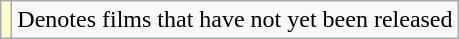<table class="wikitable">
<tr>
<td style="background:#FFFFCC;"></td>
<td>Denotes films that have not yet been released</td>
</tr>
</table>
